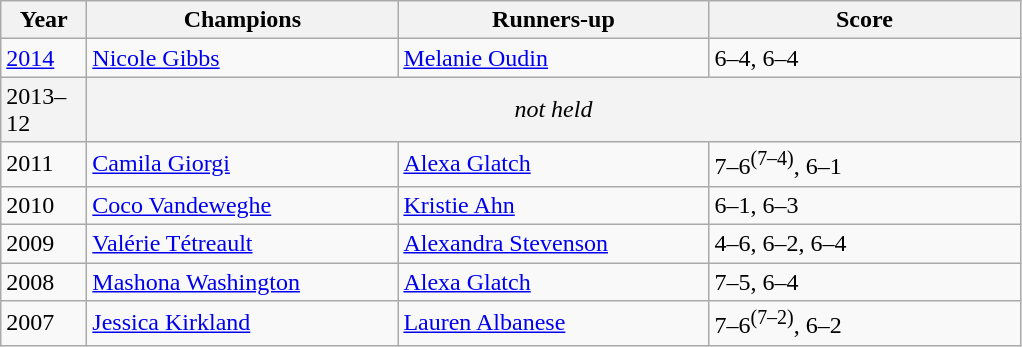<table class="wikitable">
<tr>
<th style="width:50px">Year</th>
<th style="width:200px">Champions</th>
<th style="width:200px">Runners-up</th>
<th style="width:200px" class="unsortable">Score</th>
</tr>
<tr>
<td><a href='#'>2014</a></td>
<td> <a href='#'>Nicole Gibbs</a></td>
<td> <a href='#'>Melanie Oudin</a></td>
<td>6–4, 6–4</td>
</tr>
<tr>
<td style="background:#f3f3f3">2013–12</td>
<td colspan=5 align=center style="background:#f3f3f3"><em>not held</em></td>
</tr>
<tr>
<td>2011</td>
<td> <a href='#'>Camila Giorgi</a></td>
<td> <a href='#'>Alexa Glatch</a></td>
<td>7–6<sup>(7–4)</sup>, 6–1</td>
</tr>
<tr>
<td>2010</td>
<td> <a href='#'>Coco Vandeweghe</a></td>
<td> <a href='#'>Kristie Ahn</a></td>
<td>6–1, 6–3</td>
</tr>
<tr>
<td>2009</td>
<td> <a href='#'>Valérie Tétreault</a></td>
<td> <a href='#'>Alexandra Stevenson</a></td>
<td>4–6, 6–2, 6–4</td>
</tr>
<tr>
<td>2008</td>
<td> <a href='#'>Mashona Washington</a></td>
<td> <a href='#'>Alexa Glatch</a></td>
<td>7–5, 6–4</td>
</tr>
<tr>
<td>2007</td>
<td> <a href='#'>Jessica Kirkland</a></td>
<td> <a href='#'>Lauren Albanese</a></td>
<td>7–6<sup>(7–2)</sup>, 6–2</td>
</tr>
</table>
